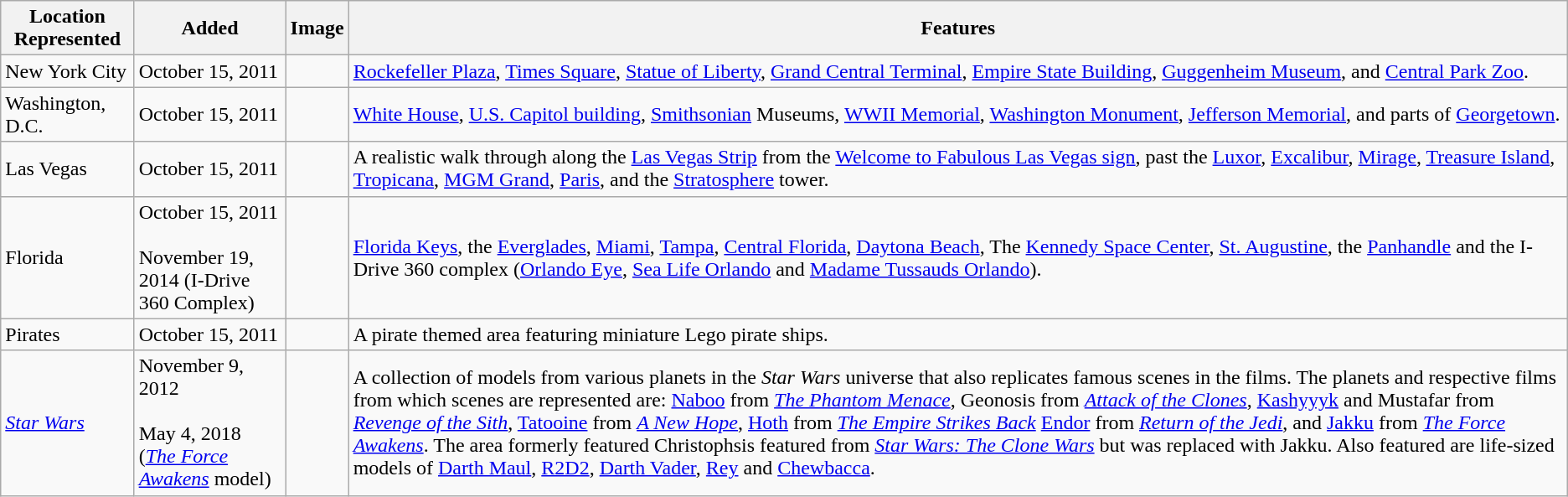<table class="wikitable sortable">
<tr>
<th scope="col">Location Represented</th>
<th scope="col">Added</th>
<th scope="col" class="unsortable">Image</th>
<th scope="col" class="unsortable">Features</th>
</tr>
<tr>
<td>New York City</td>
<td>October 15, 2011</td>
<td></td>
<td><a href='#'>Rockefeller Plaza</a>, <a href='#'>Times Square</a>, <a href='#'>Statue of Liberty</a>, <a href='#'>Grand Central Terminal</a>, <a href='#'>Empire State Building</a>, <a href='#'>Guggenheim Museum</a>, and <a href='#'>Central Park Zoo</a>.</td>
</tr>
<tr>
<td>Washington, D.C.</td>
<td>October 15, 2011</td>
<td></td>
<td><a href='#'>White House</a>, <a href='#'>U.S. Capitol building</a>, <a href='#'>Smithsonian</a> Museums, <a href='#'>WWII Memorial</a>, <a href='#'>Washington Monument</a>, <a href='#'>Jefferson Memorial</a>, and parts of <a href='#'>Georgetown</a>.</td>
</tr>
<tr>
<td>Las Vegas</td>
<td>October 15, 2011</td>
<td></td>
<td>A realistic walk through along the <a href='#'>Las Vegas Strip</a> from the <a href='#'>Welcome to Fabulous Las Vegas sign</a>, past the <a href='#'>Luxor</a>, <a href='#'>Excalibur</a>, <a href='#'>Mirage</a>, <a href='#'>Treasure Island</a>, <a href='#'>Tropicana</a>, <a href='#'>MGM Grand</a>, <a href='#'>Paris</a>, and the <a href='#'>Stratosphere</a> tower.</td>
</tr>
<tr>
<td>Florida</td>
<td>October 15, 2011<br><br>November 19, 2014
(I-Drive 360 Complex)</td>
<td></td>
<td><a href='#'>Florida Keys</a>, the <a href='#'>Everglades</a>, <a href='#'>Miami</a>, <a href='#'>Tampa</a>, <a href='#'>Central Florida</a>, <a href='#'>Daytona Beach</a>, The <a href='#'>Kennedy Space Center</a>, <a href='#'>St. Augustine</a>, the <a href='#'>Panhandle</a> and the I-Drive 360 complex (<a href='#'>Orlando Eye</a>, <a href='#'>Sea Life Orlando</a> and <a href='#'>Madame Tussauds Orlando</a>).</td>
</tr>
<tr>
<td>Pirates</td>
<td>October 15, 2011</td>
<td></td>
<td>A pirate themed area featuring miniature Lego pirate ships.</td>
</tr>
<tr>
<td><em><a href='#'>Star Wars</a></em></td>
<td>November 9, 2012<br><br>May 4, 2018 (<em><a href='#'>The Force Awakens</a></em> model)</td>
<td></td>
<td>A collection of models from various planets in the <em>Star Wars</em> universe that also replicates famous scenes in the films.  The planets and respective films from which scenes are represented are: <a href='#'>Naboo</a> from <em><a href='#'>The Phantom Menace</a></em>, Geonosis from <em><a href='#'>Attack of the Clones</a></em>, <a href='#'>Kashyyyk</a> and Mustafar from <em><a href='#'>Revenge of the Sith</a></em>, <a href='#'>Tatooine</a> from <em><a href='#'>A New Hope</a></em>, <a href='#'>Hoth</a> from <em><a href='#'>The Empire Strikes Back</a></em> <a href='#'>Endor</a> from <em><a href='#'>Return of the Jedi</a></em>, and <a href='#'>Jakku</a> from <em><a href='#'>The Force Awakens</a></em>.  The area formerly featured Christophsis featured from <em><a href='#'>Star Wars: The Clone Wars</a></em> but was replaced with Jakku.  Also featured are life-sized models of <a href='#'>Darth Maul</a>, <a href='#'>R2D2</a>, <a href='#'>Darth Vader</a>, <a href='#'>Rey</a> and <a href='#'>Chewbacca</a>.</td>
</tr>
</table>
